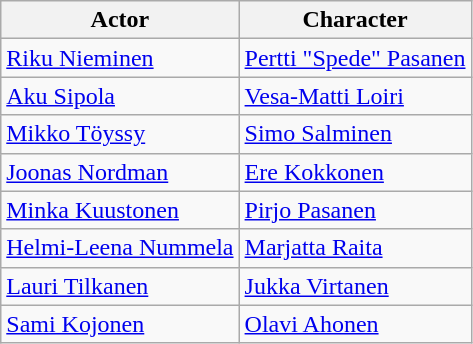<table class="wikitable">
<tr>
<th>Actor</th>
<th>Character</th>
</tr>
<tr>
<td><a href='#'>Riku Nieminen</a></td>
<td><a href='#'>Pertti "Spede" Pasanen</a></td>
</tr>
<tr>
<td><a href='#'>Aku Sipola</a></td>
<td><a href='#'>Vesa-Matti Loiri</a></td>
</tr>
<tr>
<td><a href='#'>Mikko Töyssy</a></td>
<td><a href='#'>Simo Salminen</a></td>
</tr>
<tr>
<td><a href='#'>Joonas Nordman</a></td>
<td><a href='#'>Ere Kokkonen</a></td>
</tr>
<tr>
<td><a href='#'>Minka Kuustonen</a></td>
<td><a href='#'>Pirjo Pasanen</a></td>
</tr>
<tr>
<td><a href='#'>Helmi-Leena Nummela</a></td>
<td><a href='#'>Marjatta Raita</a></td>
</tr>
<tr>
<td><a href='#'>Lauri Tilkanen</a></td>
<td><a href='#'>Jukka Virtanen</a></td>
</tr>
<tr>
<td><a href='#'>Sami Kojonen</a></td>
<td><a href='#'>Olavi Ahonen</a></td>
</tr>
</table>
